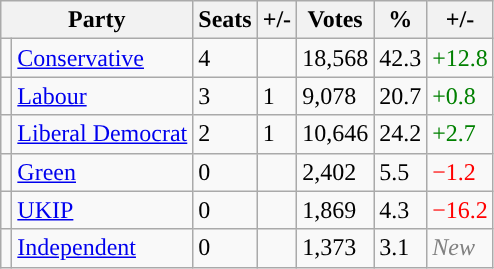<table class="wikitable sortable">
<tr>
<th colspan="2">Party</th>
<th>Seats</th>
<th>+/-</th>
<th>Votes</th>
<th>%</th>
<th>+/-</th>
</tr>
<tr>
<td style="background-color: "></td>
<td><a href='#'>Conservative</a></td>
<td>4</td>
<td></td>
<td>18,568</td>
<td>42.3</td>
<td style="color:green">+12.8</td>
</tr>
<tr>
<td style="background-color: "></td>
<td><a href='#'>Labour</a></td>
<td>3</td>
<td> 1</td>
<td>9,078</td>
<td>20.7</td>
<td style="color:green">+0.8</td>
</tr>
<tr>
<td style="background-color: "></td>
<td><a href='#'>Liberal Democrat</a></td>
<td>2</td>
<td> 1</td>
<td>10,646</td>
<td>24.2</td>
<td style="color:green">+2.7</td>
</tr>
<tr>
<td style="background-color: "></td>
<td><a href='#'>Green</a></td>
<td>0</td>
<td></td>
<td>2,402</td>
<td>5.5</td>
<td style="color:red">−1.2</td>
</tr>
<tr>
<td style="background-color: "></td>
<td><a href='#'>UKIP</a></td>
<td>0</td>
<td></td>
<td>1,869</td>
<td>4.3</td>
<td style="color:red">−16.2</td>
</tr>
<tr>
<td style="background-color: "></td>
<td><a href='#'>Independent</a></td>
<td>0</td>
<td></td>
<td>1,373</td>
<td>3.1</td>
<td span style="color:grey"><em>New</em></td>
</tr>
</table>
